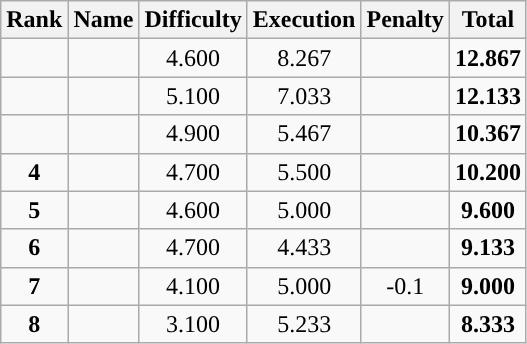<table class="wikitable sortable" style="text-align:center">
<tr>
<th>Rank</th>
<th>Name</th>
<th>Difficulty</th>
<th>Execution</th>
<th>Penalty</th>
<th>Total</th>
</tr>
<tr>
<td></td>
<td align="left"></td>
<td>4.600</td>
<td>8.267</td>
<td></td>
<td><strong>12.867</strong></td>
</tr>
<tr>
<td></td>
<td align="left"></td>
<td>5.100</td>
<td>7.033</td>
<td></td>
<td><strong>12.133</strong></td>
</tr>
<tr>
<td></td>
<td align="left"></td>
<td>4.900</td>
<td>5.467</td>
<td></td>
<td><strong>10.367</strong></td>
</tr>
<tr>
<td><strong>4</strong></td>
<td align="left"></td>
<td>4.700</td>
<td>5.500</td>
<td></td>
<td><strong>10.200</strong></td>
</tr>
<tr>
<td><strong>5</strong></td>
<td align="left"></td>
<td>4.600</td>
<td>5.000</td>
<td></td>
<td><strong>9.600</strong></td>
</tr>
<tr>
<td><strong>6</strong></td>
<td align="left"></td>
<td>4.700</td>
<td>4.433</td>
<td></td>
<td><strong>9.133</strong></td>
</tr>
<tr>
<td><strong>7</strong></td>
<td align="left"></td>
<td>4.100</td>
<td>5.000</td>
<td>-0.1</td>
<td><strong>9.000</strong></td>
</tr>
<tr>
<td><strong>8</strong></td>
<td align="left"></td>
<td>3.100</td>
<td>5.233</td>
<td></td>
<td><strong>8.333</strong></td>
</tr>
</table>
